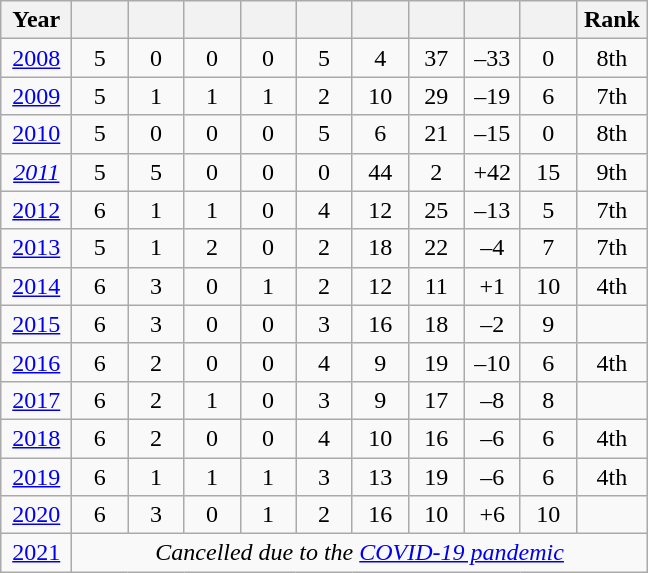<table class="wikitable" style="text-align:center">
<tr>
<th width=40>Year</th>
<th width=30></th>
<th width=30></th>
<th width=30></th>
<th width=30></th>
<th width=30></th>
<th width=30></th>
<th width=30></th>
<th width=30></th>
<th width=30></th>
<th width=40>Rank</th>
</tr>
<tr>
<td><a href='#'>2008</a></td>
<td>5</td>
<td>0</td>
<td>0</td>
<td>0</td>
<td>5</td>
<td>4</td>
<td>37</td>
<td>–33</td>
<td>0</td>
<td>8th</td>
</tr>
<tr>
<td><a href='#'>2009</a></td>
<td>5</td>
<td>1</td>
<td>1</td>
<td>1</td>
<td>2</td>
<td>10</td>
<td>29</td>
<td>–19</td>
<td>6</td>
<td>7th</td>
</tr>
<tr>
<td><a href='#'>2010</a></td>
<td>5</td>
<td>0</td>
<td>0</td>
<td>0</td>
<td>5</td>
<td>6</td>
<td>21</td>
<td>–15</td>
<td>0</td>
<td>8th </td>
</tr>
<tr>
<td><em><a href='#'>2011</a></em></td>
<td>5</td>
<td>5</td>
<td>0</td>
<td>0</td>
<td>0</td>
<td>44</td>
<td>2</td>
<td>+42</td>
<td>15</td>
<td>9th </td>
</tr>
<tr>
<td><a href='#'>2012</a></td>
<td>6</td>
<td>1</td>
<td>1</td>
<td>0</td>
<td>4</td>
<td>12</td>
<td>25</td>
<td>–13</td>
<td>5</td>
<td>7th</td>
</tr>
<tr>
<td><a href='#'>2013</a></td>
<td>5</td>
<td>1</td>
<td>2</td>
<td>0</td>
<td>2</td>
<td>18</td>
<td>22</td>
<td>–4</td>
<td>7</td>
<td>7th</td>
</tr>
<tr>
<td><a href='#'>2014</a></td>
<td>6</td>
<td>3</td>
<td>0</td>
<td>1</td>
<td>2</td>
<td>12</td>
<td>11</td>
<td>+1</td>
<td>10</td>
<td>4th</td>
</tr>
<tr>
<td><a href='#'>2015</a></td>
<td>6</td>
<td>3</td>
<td>0</td>
<td>0</td>
<td>3</td>
<td>16</td>
<td>18</td>
<td>–2</td>
<td>9</td>
<td></td>
</tr>
<tr>
<td><a href='#'>2016</a></td>
<td>6</td>
<td>2</td>
<td>0</td>
<td>0</td>
<td>4</td>
<td>9</td>
<td>19</td>
<td>–10</td>
<td>6</td>
<td>4th</td>
</tr>
<tr>
<td><a href='#'>2017</a></td>
<td>6</td>
<td>2</td>
<td>1</td>
<td>0</td>
<td>3</td>
<td>9</td>
<td>17</td>
<td>–8</td>
<td>8</td>
<td></td>
</tr>
<tr>
<td><a href='#'>2018</a></td>
<td>6</td>
<td>2</td>
<td>0</td>
<td>0</td>
<td>4</td>
<td>10</td>
<td>16</td>
<td>–6</td>
<td>6</td>
<td>4th</td>
</tr>
<tr>
<td><a href='#'>2019</a></td>
<td>6</td>
<td>1</td>
<td>1</td>
<td>1</td>
<td>3</td>
<td>13</td>
<td>19</td>
<td>–6</td>
<td>6</td>
<td>4th</td>
</tr>
<tr>
<td><a href='#'>2020</a></td>
<td>6</td>
<td>3</td>
<td>0</td>
<td>1</td>
<td>2</td>
<td>16</td>
<td>10</td>
<td>+6</td>
<td>10</td>
<td></td>
</tr>
<tr>
<td><a href='#'>2021</a></td>
<td colspan=10 align=center><em>Cancelled due to the <a href='#'>COVID-19 pandemic</a></em></td>
</tr>
</table>
